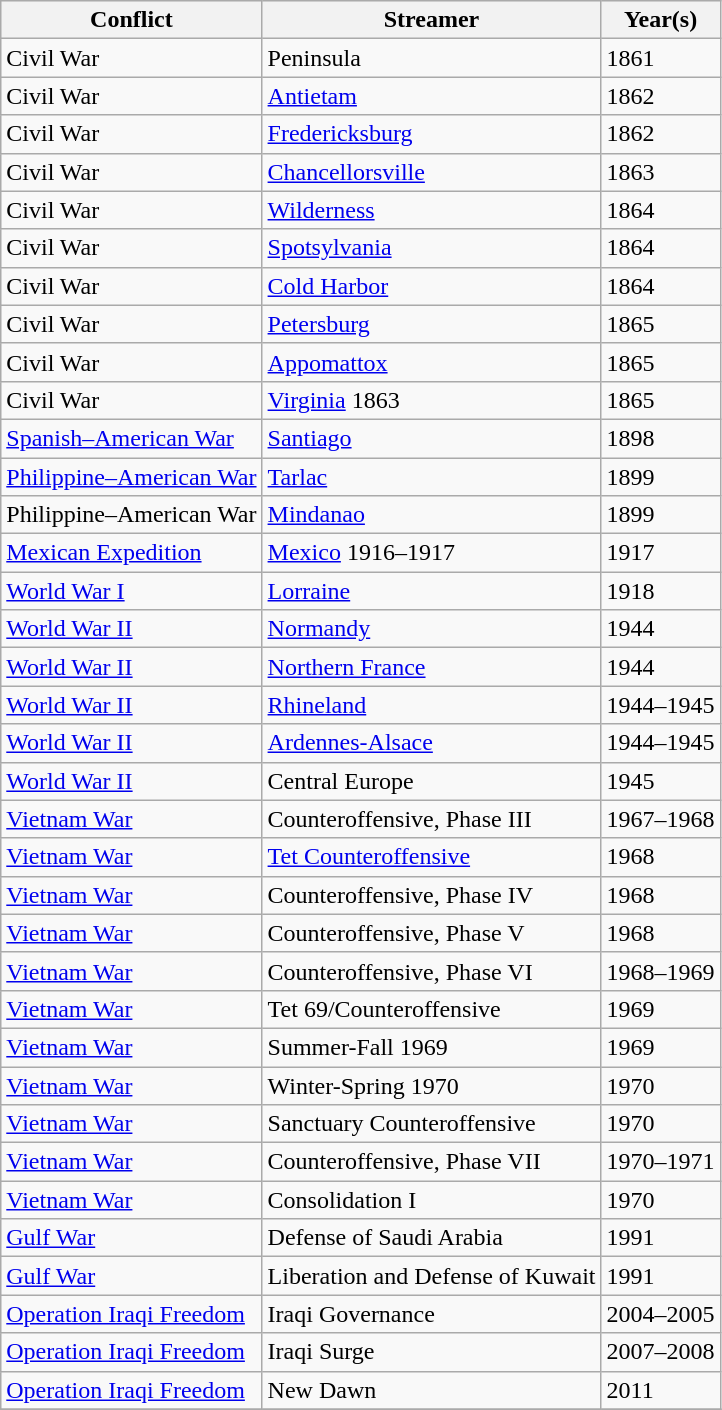<table class="wikitable" align="left">
<tr bgcolor="#efefef">
<th>Conflict</th>
<th>Streamer</th>
<th>Year(s)</th>
</tr>
<tr>
<td>Civil War</td>
<td>Peninsula</td>
<td>1861</td>
</tr>
<tr>
<td>Civil War</td>
<td><a href='#'>Antietam</a></td>
<td>1862</td>
</tr>
<tr>
<td>Civil War</td>
<td><a href='#'>Fredericksburg</a></td>
<td>1862</td>
</tr>
<tr>
<td>Civil War</td>
<td><a href='#'>Chancellorsville</a></td>
<td>1863</td>
</tr>
<tr>
<td>Civil War</td>
<td><a href='#'>Wilderness</a></td>
<td>1864</td>
</tr>
<tr>
<td>Civil War</td>
<td><a href='#'>Spotsylvania</a></td>
<td>1864</td>
</tr>
<tr>
<td>Civil War</td>
<td><a href='#'>Cold Harbor</a></td>
<td>1864</td>
</tr>
<tr>
<td>Civil War</td>
<td><a href='#'>Petersburg</a></td>
<td>1865</td>
</tr>
<tr>
<td>Civil War</td>
<td><a href='#'>Appomattox</a></td>
<td>1865</td>
</tr>
<tr>
<td>Civil War</td>
<td><a href='#'>Virginia</a> 1863</td>
<td>1865</td>
</tr>
<tr>
<td><a href='#'>Spanish–American War</a></td>
<td><a href='#'>Santiago</a></td>
<td>1898</td>
</tr>
<tr>
<td><a href='#'>Philippine–American War</a></td>
<td><a href='#'>Tarlac</a></td>
<td>1899</td>
</tr>
<tr>
<td>Philippine–American War</td>
<td><a href='#'>Mindanao</a></td>
<td>1899</td>
</tr>
<tr>
<td><a href='#'>Mexican Expedition</a></td>
<td><a href='#'>Mexico</a> 1916–1917</td>
<td>1917</td>
</tr>
<tr>
<td><a href='#'>World War I</a></td>
<td><a href='#'>Lorraine</a></td>
<td>1918</td>
</tr>
<tr>
<td><a href='#'>World War II</a></td>
<td><a href='#'>Normandy</a></td>
<td>1944</td>
</tr>
<tr>
<td><a href='#'>World War II</a></td>
<td><a href='#'>Northern France</a></td>
<td>1944</td>
</tr>
<tr>
<td><a href='#'>World War II</a></td>
<td><a href='#'>Rhineland</a></td>
<td>1944–1945</td>
</tr>
<tr>
<td><a href='#'>World War II</a></td>
<td><a href='#'>Ardennes-Alsace</a></td>
<td>1944–1945</td>
</tr>
<tr>
<td><a href='#'>World War II</a></td>
<td>Central Europe</td>
<td>1945</td>
</tr>
<tr>
<td><a href='#'>Vietnam War</a></td>
<td>Counteroffensive, Phase III</td>
<td>1967–1968</td>
</tr>
<tr>
<td><a href='#'>Vietnam War</a></td>
<td><a href='#'>Tet Counteroffensive</a></td>
<td>1968</td>
</tr>
<tr>
<td><a href='#'>Vietnam War</a></td>
<td>Counteroffensive, Phase IV</td>
<td>1968</td>
</tr>
<tr>
<td><a href='#'>Vietnam War</a></td>
<td>Counteroffensive, Phase V</td>
<td>1968</td>
</tr>
<tr>
<td><a href='#'>Vietnam War</a></td>
<td>Counteroffensive, Phase VI</td>
<td>1968–1969</td>
</tr>
<tr>
<td><a href='#'>Vietnam War</a></td>
<td>Tet 69/Counteroffensive</td>
<td>1969</td>
</tr>
<tr>
<td><a href='#'>Vietnam War</a></td>
<td>Summer-Fall 1969</td>
<td>1969</td>
</tr>
<tr>
<td><a href='#'>Vietnam War</a></td>
<td>Winter-Spring 1970</td>
<td>1970</td>
</tr>
<tr>
<td><a href='#'>Vietnam War</a></td>
<td>Sanctuary Counteroffensive</td>
<td>1970</td>
</tr>
<tr>
<td><a href='#'>Vietnam War</a></td>
<td>Counteroffensive, Phase VII</td>
<td>1970–1971</td>
</tr>
<tr>
<td><a href='#'>Vietnam War</a></td>
<td>Consolidation I</td>
<td>1970</td>
</tr>
<tr>
<td><a href='#'>Gulf War</a></td>
<td>Defense of Saudi Arabia</td>
<td>1991</td>
</tr>
<tr>
<td><a href='#'>Gulf War</a></td>
<td>Liberation and Defense of Kuwait</td>
<td>1991</td>
</tr>
<tr>
<td><a href='#'>Operation Iraqi Freedom</a></td>
<td>Iraqi Governance</td>
<td>2004–2005</td>
</tr>
<tr>
<td><a href='#'>Operation Iraqi Freedom</a></td>
<td>Iraqi Surge</td>
<td>2007–2008</td>
</tr>
<tr>
<td><a href='#'>Operation Iraqi Freedom</a></td>
<td>New Dawn</td>
<td>2011</td>
</tr>
<tr>
</tr>
</table>
